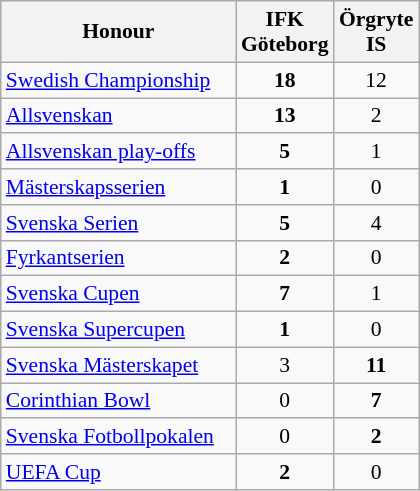<table class="wikitable" style="font-size:90%; text-align: center">
<tr>
<th width="150">Honour</th>
<th width="50">IFK Göteborg</th>
<th width="50">Örgryte IS</th>
</tr>
<tr>
<td align="left"><a href='#'>Swedish Championship</a></td>
<td><strong>18</strong></td>
<td>12</td>
</tr>
<tr>
<td align="left"><a href='#'>Allsvenskan</a></td>
<td><strong>13</strong></td>
<td>2</td>
</tr>
<tr>
<td align="left"><a href='#'>Allsvenskan play-offs</a></td>
<td><strong>5</strong></td>
<td>1</td>
</tr>
<tr>
<td align="left"><a href='#'>Mästerskapsserien</a></td>
<td><strong>1</strong></td>
<td>0</td>
</tr>
<tr>
<td align="left"><a href='#'>Svenska Serien</a></td>
<td><strong>5</strong></td>
<td>4</td>
</tr>
<tr>
<td align="left"><a href='#'>Fyrkantserien</a></td>
<td><strong>2</strong></td>
<td>0</td>
</tr>
<tr>
<td align="left"><a href='#'>Svenska Cupen</a></td>
<td><strong>7</strong></td>
<td>1</td>
</tr>
<tr>
<td align="left"><a href='#'>Svenska Supercupen</a></td>
<td><strong>1</strong></td>
<td>0</td>
</tr>
<tr>
<td align="left"><a href='#'>Svenska Mästerskapet</a></td>
<td>3</td>
<td><strong>11</strong></td>
</tr>
<tr>
<td align="left"><a href='#'>Corinthian Bowl</a></td>
<td>0</td>
<td><strong>7</strong></td>
</tr>
<tr>
<td align="left"><a href='#'>Svenska Fotbollpokalen</a></td>
<td>0</td>
<td><strong>2</strong></td>
</tr>
<tr>
<td align="left"><a href='#'>UEFA Cup</a></td>
<td><strong>2</strong></td>
<td>0</td>
</tr>
</table>
